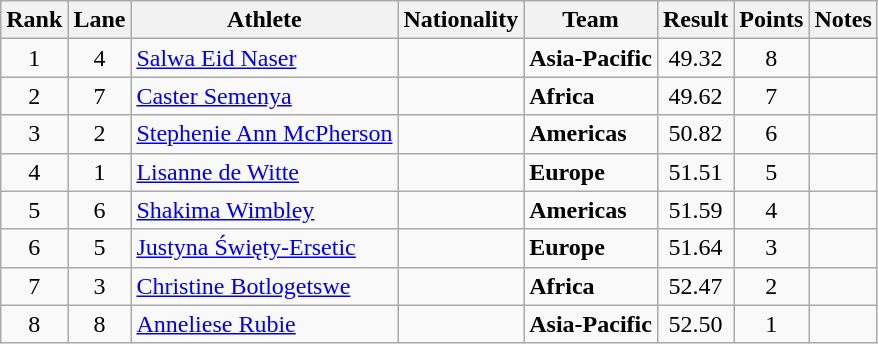<table class="wikitable sortable" style="text-align:center">
<tr>
<th>Rank</th>
<th>Lane</th>
<th>Athlete</th>
<th>Nationality</th>
<th>Team</th>
<th>Result</th>
<th>Points</th>
<th>Notes</th>
</tr>
<tr>
<td>1</td>
<td>4</td>
<td align="left"><a href='#'>Salwa Eid Naser</a></td>
<td align=left></td>
<td align=left><strong>Asia-Pacific</strong></td>
<td>49.32</td>
<td>8</td>
<td></td>
</tr>
<tr>
<td>2</td>
<td>7</td>
<td align="left"><a href='#'>Caster Semenya</a></td>
<td align=left></td>
<td align=left><strong>Africa</strong></td>
<td>49.62</td>
<td>7</td>
<td><strong></strong></td>
</tr>
<tr>
<td>3</td>
<td>2</td>
<td align="left"><a href='#'>Stephenie Ann McPherson</a></td>
<td align=left></td>
<td align=left><strong>Americas</strong></td>
<td>50.82</td>
<td>6</td>
<td></td>
</tr>
<tr>
<td>4</td>
<td>1</td>
<td align="left"><a href='#'>Lisanne de Witte</a></td>
<td align=left></td>
<td align=left><strong>Europe</strong></td>
<td>51.51</td>
<td>5</td>
<td></td>
</tr>
<tr>
<td>5</td>
<td>6</td>
<td align="left"><a href='#'>Shakima Wimbley</a></td>
<td align=left></td>
<td align=left><strong>Americas</strong></td>
<td>51.59</td>
<td>4</td>
<td></td>
</tr>
<tr>
<td>6</td>
<td>5</td>
<td align="left"><a href='#'>Justyna Święty-Ersetic</a></td>
<td align=left></td>
<td align=left><strong>Europe</strong></td>
<td>51.64</td>
<td>3</td>
<td></td>
</tr>
<tr>
<td>7</td>
<td>3</td>
<td align="left"><a href='#'>Christine Botlogetswe</a></td>
<td align=left></td>
<td align=left><strong>Africa</strong></td>
<td>52.47</td>
<td>2</td>
<td></td>
</tr>
<tr>
<td>8</td>
<td>8</td>
<td align="left"><a href='#'>Anneliese Rubie</a></td>
<td align=left></td>
<td align=left><strong>Asia-Pacific</strong></td>
<td>52.50</td>
<td>1</td>
<td></td>
</tr>
</table>
